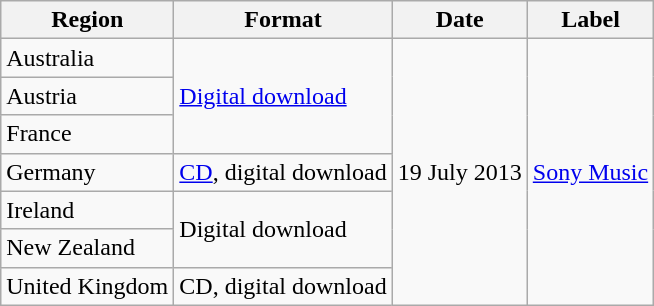<table class="wikitable sortable">
<tr>
<th>Region</th>
<th>Format</th>
<th>Date</th>
<th>Label</th>
</tr>
<tr>
<td>Australia</td>
<td rowspan="3"><a href='#'>Digital download</a></td>
<td rowspan="7">19 July 2013</td>
<td rowspan="7"><a href='#'>Sony Music</a></td>
</tr>
<tr>
<td>Austria</td>
</tr>
<tr>
<td>France</td>
</tr>
<tr>
<td>Germany</td>
<td><a href='#'>CD</a>, digital download</td>
</tr>
<tr>
<td>Ireland</td>
<td rowspan="2">Digital download</td>
</tr>
<tr>
<td>New Zealand</td>
</tr>
<tr>
<td>United Kingdom</td>
<td>CD, digital download</td>
</tr>
</table>
